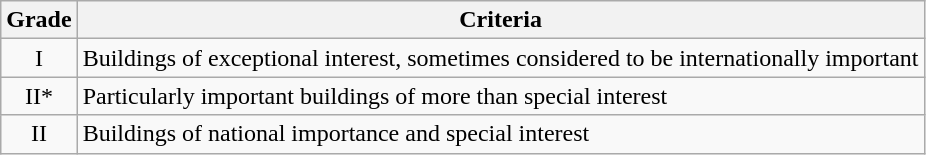<table class="wikitable">
<tr>
<th>Grade</th>
<th>Criteria</th>
</tr>
<tr>
<td align="center" >I</td>
<td>Buildings of exceptional interest, sometimes considered to be internationally important</td>
</tr>
<tr>
<td align="center" >II*</td>
<td>Particularly important buildings of more than special interest</td>
</tr>
<tr>
<td align="center" >II</td>
<td>Buildings of national importance and special interest</td>
</tr>
</table>
